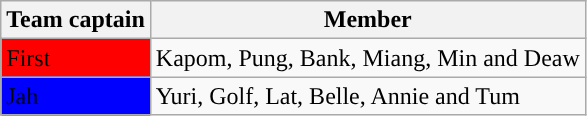<table class="wikitable">
<tr>
<th>Team captain</th>
<th>Member</th>
</tr>
<tr>
<td style="background:red"><span>First</span></td>
<td>Kapom, Pung, Bank, Miang, Min and Deaw</td>
</tr>
<tr>
<td style="background:#0000FF"><span>Jah</span></td>
<td>Yuri, Golf, Lat, Belle, Annie and Tum</td>
</tr>
</table>
